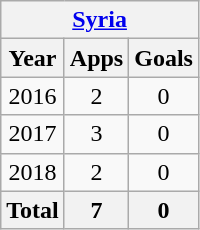<table class="wikitable" style="text-align:center">
<tr>
<th colspan=3><a href='#'>Syria</a></th>
</tr>
<tr>
<th>Year</th>
<th>Apps</th>
<th>Goals</th>
</tr>
<tr>
<td>2016</td>
<td>2</td>
<td>0</td>
</tr>
<tr>
<td>2017</td>
<td>3</td>
<td>0</td>
</tr>
<tr>
<td>2018</td>
<td>2</td>
<td>0</td>
</tr>
<tr>
<th>Total</th>
<th>7</th>
<th>0</th>
</tr>
</table>
